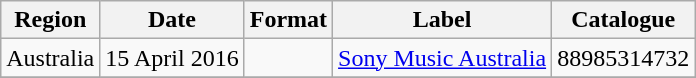<table class="wikitable plainrowheaders">
<tr>
<th scope="col">Region</th>
<th scope="col">Date</th>
<th scope="col">Format</th>
<th scope="col">Label</th>
<th scope="col">Catalogue</th>
</tr>
<tr>
<td>Australia</td>
<td>15 April 2016</td>
<td></td>
<td><a href='#'>Sony Music Australia</a></td>
<td>88985314732</td>
</tr>
<tr>
</tr>
</table>
